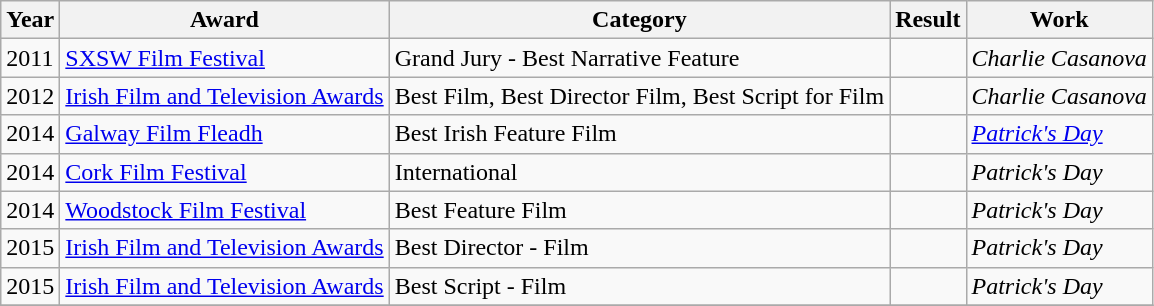<table class="wikitable sortable">
<tr>
<th>Year</th>
<th>Award</th>
<th>Category</th>
<th>Result</th>
<th>Work</th>
</tr>
<tr>
<td>2011</td>
<td><a href='#'>SXSW Film Festival</a></td>
<td>Grand Jury - Best Narrative Feature</td>
<td></td>
<td><em>Charlie Casanova</em></td>
</tr>
<tr>
<td>2012</td>
<td><a href='#'>Irish Film and Television Awards</a></td>
<td>Best Film, Best Director Film, Best Script for Film</td>
<td></td>
<td><em>Charlie Casanova</em></td>
</tr>
<tr>
<td>2014</td>
<td><a href='#'>Galway Film Fleadh</a></td>
<td>Best Irish Feature Film</td>
<td></td>
<td><em><a href='#'>Patrick's Day</a></em></td>
</tr>
<tr>
<td>2014</td>
<td><a href='#'>Cork Film Festival</a></td>
<td>International</td>
<td></td>
<td><em>Patrick's Day</em></td>
</tr>
<tr>
<td>2014</td>
<td><a href='#'>Woodstock Film Festival</a></td>
<td>Best Feature Film</td>
<td></td>
<td><em>Patrick's Day</em></td>
</tr>
<tr>
<td>2015</td>
<td><a href='#'>Irish Film and Television Awards</a></td>
<td>Best Director - Film</td>
<td></td>
<td><em>Patrick's Day</em></td>
</tr>
<tr>
<td>2015</td>
<td><a href='#'>Irish Film and Television Awards</a></td>
<td>Best Script - Film</td>
<td></td>
<td><em>Patrick's Day</em></td>
</tr>
<tr>
</tr>
</table>
